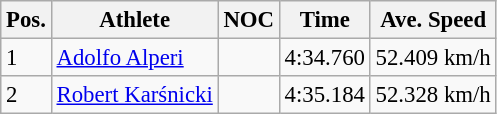<table class="wikitable" style="font-size:95%;">
<tr>
<th>Pos.</th>
<th>Athlete</th>
<th>NOC</th>
<th>Time</th>
<th>Ave. Speed</th>
</tr>
<tr>
<td>1</td>
<td><a href='#'>Adolfo Alperi</a></td>
<td></td>
<td>4:34.760</td>
<td>52.409 km/h</td>
</tr>
<tr>
<td>2</td>
<td><a href='#'>Robert Karśnicki</a></td>
<td></td>
<td>4:35.184</td>
<td>52.328 km/h</td>
</tr>
</table>
